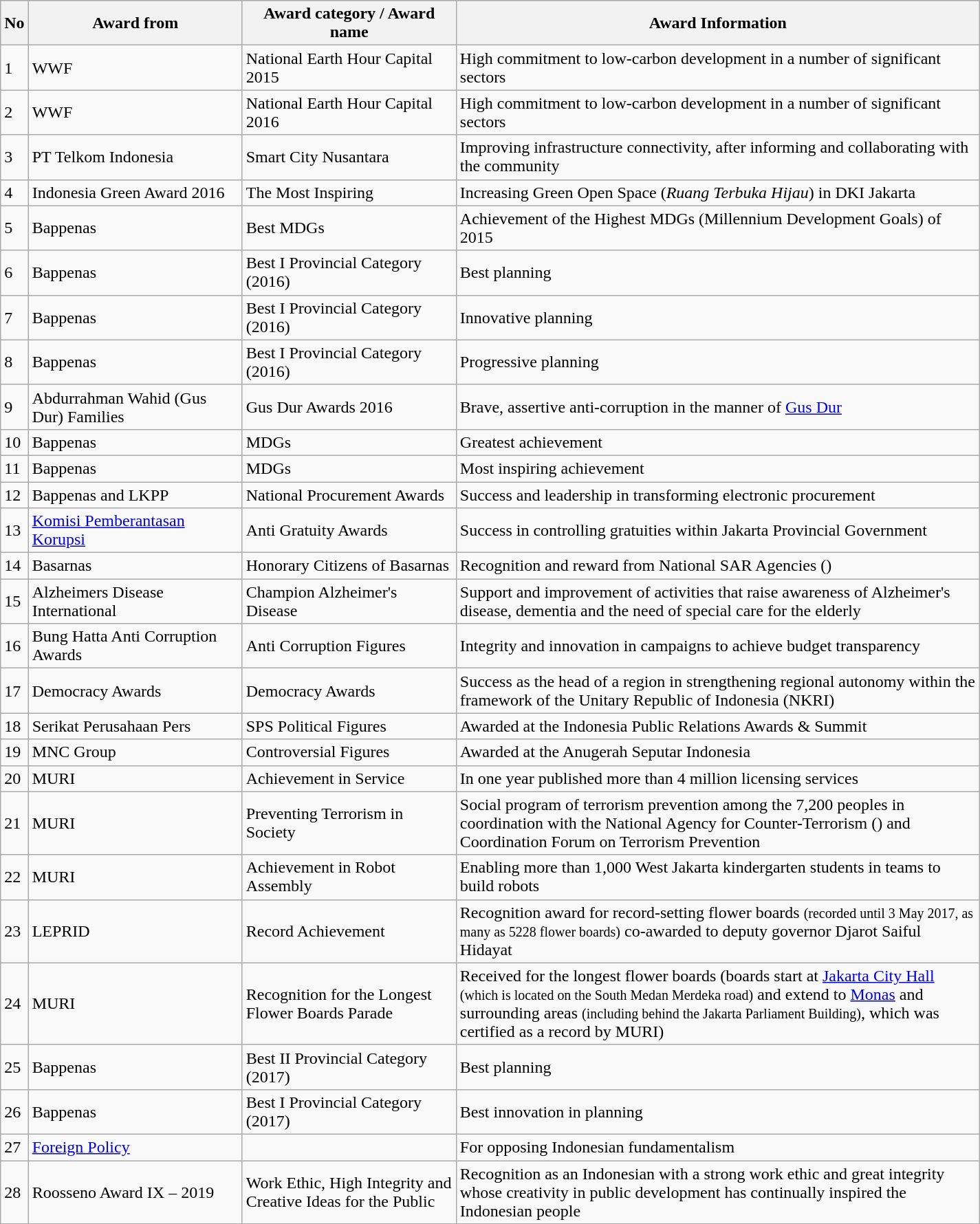<table class="wikitable sortable">
<tr style="background:lightgrey;">
<th style="width:14px;">No</th>
<th style="width:200px;">Award from</th>
<th style="width:200px;">Award category / Award name</th>
<th style="width:500px;">Award Information</th>
</tr>
<tr>
<td>1</td>
<td>WWF</td>
<td>National Earth Hour Capital 2015</td>
<td>High commitment to low-carbon development in a number of significant sectors</td>
</tr>
<tr>
<td>2</td>
<td>WWF</td>
<td>National Earth Hour Capital 2016</td>
<td>High commitment to low-carbon development in a number of significant sectors</td>
</tr>
<tr>
<td>3</td>
<td>PT Telkom Indonesia</td>
<td>Smart City Nusantara</td>
<td>Improving infrastructure connectivity, after informing and collaborating with the community</td>
</tr>
<tr>
<td>4</td>
<td>Indonesia Green Award 2016</td>
<td>The Most Inspiring</td>
<td>Increasing Green Open Space (<em>Ruang Terbuka Hijau</em>) in DKI Jakarta</td>
</tr>
<tr>
<td>5</td>
<td>Bappenas</td>
<td>Best MDGs</td>
<td>Achievement of the Highest MDGs (Millennium Development Goals) of 2015</td>
</tr>
<tr>
<td>6</td>
<td>Bappenas</td>
<td>Best I Provincial Category (2016)</td>
<td>Best planning</td>
</tr>
<tr>
<td>7</td>
<td>Bappenas</td>
<td>Best I Provincial Category (2016)</td>
<td>Innovative planning</td>
</tr>
<tr>
<td>8</td>
<td>Bappenas</td>
<td>Best I Provincial Category (2016)</td>
<td>Progressive planning</td>
</tr>
<tr>
<td>9</td>
<td>Abdurrahman Wahid (Gus Dur) Families</td>
<td>Gus Dur Awards 2016</td>
<td>Brave, assertive anti-corruption in the manner of <a href='#'>Gus Dur</a></td>
</tr>
<tr>
<td>10</td>
<td>Bappenas</td>
<td>MDGs</td>
<td>Greatest achievement</td>
</tr>
<tr>
<td>11</td>
<td>Bappenas</td>
<td>MDGs</td>
<td>Most inspiring achievement</td>
</tr>
<tr>
<td>12</td>
<td>Bappenas and LKPP</td>
<td>National Procurement Awards</td>
<td>Success and leadership in transforming electronic procurement</td>
</tr>
<tr>
<td>13</td>
<td><a href='#'>Komisi Pemberantasan Korupsi</a></td>
<td>Anti Gratuity Awards</td>
<td>Success in controlling gratuities within Jakarta Provincial Government</td>
</tr>
<tr>
<td>14</td>
<td>Basarnas</td>
<td>Honorary Citizens of Basarnas</td>
<td>Recognition and reward from National SAR Agencies ()</td>
</tr>
<tr>
<td>15</td>
<td>Alzheimers Disease International</td>
<td>Champion Alzheimer's Disease</td>
<td>Support and improvement of activities that raise awareness of Alzheimer's disease, dementia and the need of special care for the elderly</td>
</tr>
<tr>
<td>16</td>
<td>Bung Hatta Anti Corruption Awards</td>
<td>Anti Corruption Figures</td>
<td>Integrity and innovation in campaigns to achieve budget transparency</td>
</tr>
<tr>
<td>17</td>
<td>Democracy Awards</td>
<td>Democracy Awards</td>
<td>Success as the head of a region in strengthening regional autonomy within the framework of the Unitary Republic of Indonesia (NKRI)</td>
</tr>
<tr>
<td>18</td>
<td>Serikat Perusahaan Pers</td>
<td>SPS Political Figures</td>
<td>Awarded at the Indonesia Public Relations Awards & Summit</td>
</tr>
<tr>
<td>19</td>
<td>MNC Group</td>
<td>Controversial Figures</td>
<td>Awarded at the Anugerah Seputar Indonesia</td>
</tr>
<tr>
<td>20</td>
<td>MURI</td>
<td>Achievement in  Service</td>
<td>In one year published more than 4 million licensing services</td>
</tr>
<tr>
<td>21</td>
<td>MURI</td>
<td>Preventing Terrorism in Society</td>
<td>Social program of terrorism prevention among the 7,200 peoples in coordination with the National Agency for Counter-Terrorism () and Coordination Forum on Terrorism Prevention</td>
</tr>
<tr>
<td>22</td>
<td>MURI</td>
<td>Achievement in Robot Assembly</td>
<td>Enabling more than 1,000 West Jakarta kindergarten students in teams to build robots</td>
</tr>
<tr>
<td>23</td>
<td>LEPRID</td>
<td>Record Achievement</td>
<td>Recognition award for record-setting flower boards <small>(recorded until 3 May 2017, as many as 5228 flower boards)</small> co-awarded to deputy governor Djarot Saiful Hidayat</td>
</tr>
<tr>
<td>24</td>
<td>MURI</td>
<td>Recognition for the Longest Flower Boards Parade</td>
<td>Received for the longest flower boards (boards start at <a href='#'>Jakarta City Hall</a> <small>(which is located on the South Medan Merdeka road)</small> and extend to <a href='#'>Monas</a> and surrounding areas <small>(including behind the Jakarta Parliament Building)</small>, which was certified as a record by MURI)</td>
</tr>
<tr>
<td>25</td>
<td>Bappenas</td>
<td>Best II Provincial Category (2017)</td>
<td>Best planning</td>
</tr>
<tr>
<td>26</td>
<td>Bappenas</td>
<td>Best I Provincial Category (2017)</td>
<td>Best innovation in planning</td>
</tr>
<tr>
<td>27</td>
<td><a href='#'>Foreign Policy</a></td>
<td></td>
<td>For opposing Indonesian fundamentalism</td>
</tr>
<tr>
<td>28</td>
<td>Roosseno Award IX – 2019</td>
<td>Work Ethic, High Integrity and Creative Ideas for the Public</td>
<td>Recognition as an Indonesian with a strong work ethic and great integrity whose creativity in public development has continually inspired the Indonesian people</td>
</tr>
</table>
